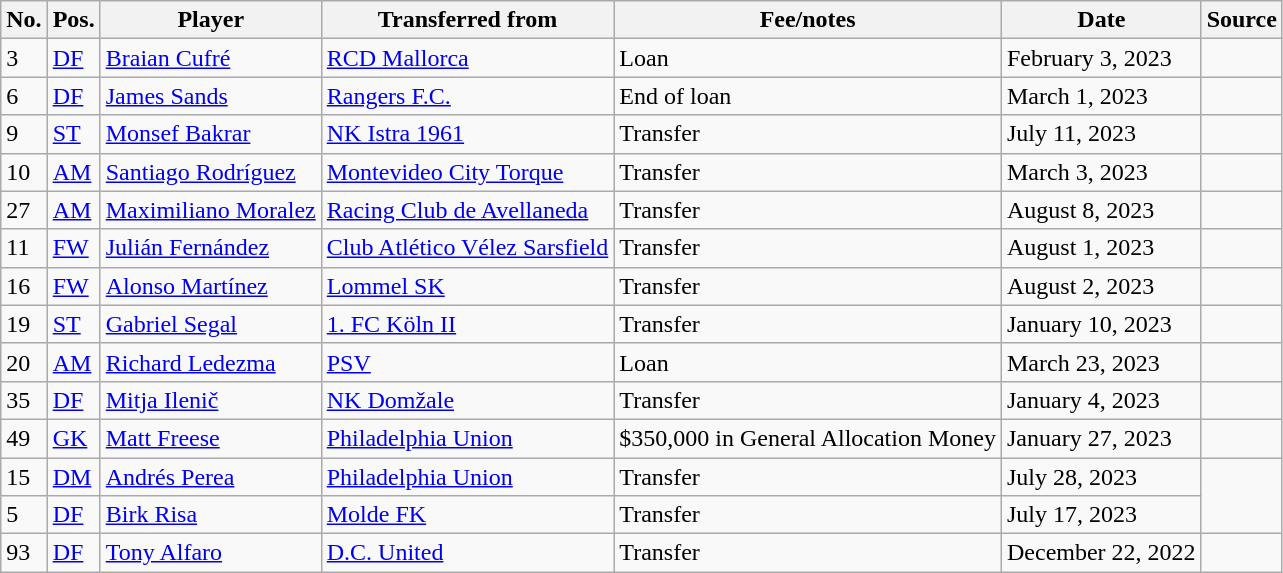<table class="wikitable sortable">
<tr>
<th>No.</th>
<th>Pos.</th>
<th>Player</th>
<th>Transferred from</th>
<th>Fee/notes</th>
<th>Date</th>
<th>Source</th>
</tr>
<tr>
<td>3</td>
<td><a href='#'>DF</a></td>
<td> <a href='#'>Braian Cufré</a></td>
<td> <a href='#'>RCD Mallorca</a></td>
<td>Loan</td>
<td>February 3, 2023</td>
<td></td>
</tr>
<tr>
<td>6</td>
<td><a href='#'>DF</a></td>
<td> <a href='#'>James Sands</a></td>
<td> <a href='#'>Rangers F.C.</a></td>
<td>End of loan</td>
<td>March 1, 2023</td>
<td></td>
</tr>
<tr>
<td>9</td>
<td><a href='#'>ST</a></td>
<td> <a href='#'>Monsef Bakrar</a></td>
<td> <a href='#'>NK Istra 1961</a></td>
<td>Transfer</td>
<td>July 11, 2023</td>
<td></td>
</tr>
<tr>
<td>10</td>
<td><a href='#'>AM</a></td>
<td> <a href='#'>Santiago Rodríguez</a></td>
<td> <a href='#'>Montevideo City Torque</a></td>
<td>Transfer</td>
<td>March 3, 2023</td>
<td></td>
</tr>
<tr>
<td>27</td>
<td><a href='#'>AM</a></td>
<td> <a href='#'>Maximiliano Moralez</a></td>
<td> <a href='#'>Racing Club de Avellaneda</a></td>
<td>Transfer</td>
<td>August 8, 2023</td>
</tr>
<tr>
<td>11</td>
<td><a href='#'>FW</a></td>
<td> <a href='#'>Julián Fernández</a></td>
<td> <a href='#'>Club Atlético Vélez Sarsfield</a></td>
<td>Transfer</td>
<td>August 1, 2023</td>
<td></td>
</tr>
<tr>
<td>16</td>
<td><a href='#'>FW</a></td>
<td> <a href='#'>Alonso Martínez</a></td>
<td> <a href='#'>Lommel SK</a></td>
<td>Transfer</td>
<td>August 2, 2023</td>
</tr>
<tr>
<td>19</td>
<td><a href='#'>ST</a></td>
<td> <a href='#'>Gabriel Segal</a></td>
<td> <a href='#'>1. FC Köln II</a></td>
<td>Transfer</td>
<td>January 10, 2023</td>
<td></td>
</tr>
<tr>
<td>20</td>
<td><a href='#'>AM</a></td>
<td> <a href='#'>Richard Ledezma</a></td>
<td> <a href='#'>PSV</a></td>
<td>Loan</td>
<td>March 23, 2023</td>
<td></td>
</tr>
<tr>
<td>35</td>
<td><a href='#'>DF</a></td>
<td> <a href='#'>Mitja Ilenič</a></td>
<td> <a href='#'>NK Domžale</a></td>
<td>Transfer</td>
<td>January 4, 2023</td>
<td></td>
</tr>
<tr>
<td>49</td>
<td><a href='#'>GK</a></td>
<td> <a href='#'>Matt Freese</a></td>
<td> <a href='#'>Philadelphia Union</a></td>
<td>$350,000 in General Allocation Money</td>
<td>January 27, 2023</td>
<td></td>
</tr>
<tr>
<td>15</td>
<td><a href='#'>DM</a></td>
<td> <a href='#'>Andrés Perea</a></td>
<td> <a href='#'>Philadelphia Union</a></td>
<td>Transfer</td>
<td>July 28, 2023</td>
</tr>
<tr>
<td>5</td>
<td><a href='#'>DF</a></td>
<td> <a href='#'>Birk Risa</a></td>
<td> <a href='#'>Molde FK</a></td>
<td>Transfer</td>
<td>July 17, 2023</td>
</tr>
<tr>
<td>93</td>
<td><a href='#'>DF</a></td>
<td> <a href='#'>Tony Alfaro</a></td>
<td> <a href='#'>D.C. United</a></td>
<td>Transfer</td>
<td>December 22, 2022</td>
<td></td>
</tr>
</table>
